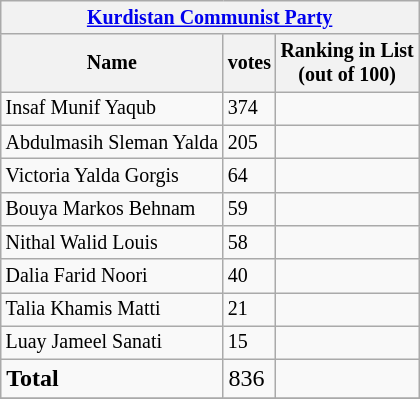<table class="wikitable">
<tr style="font-size:smaller">
<th colspan="3"><a href='#'>Kurdistan Communist Party</a></th>
</tr>
<tr style="font-size:smaller">
<th>Name</th>
<th>votes</th>
<th>Ranking in List <br>(out of 100)</th>
</tr>
<tr style="font-size:smaller">
<td>Insaf Munif Yaqub</td>
<td>374</td>
<td></td>
</tr>
<tr style="font-size:smaller">
<td>Abdulmasih Sleman Yalda</td>
<td>205</td>
<td></td>
</tr>
<tr style="font-size:smaller">
<td>Victoria Yalda Gorgis</td>
<td>64</td>
<td></td>
</tr>
<tr style="font-size:smaller">
<td>Bouya Markos Behnam</td>
<td>59</td>
<td></td>
</tr>
<tr style="font-size:smaller">
<td>Nithal Walid Louis</td>
<td>58</td>
<td></td>
</tr>
<tr style="font-size:smaller">
<td>Dalia Farid Noori</td>
<td>40</td>
<td></td>
</tr>
<tr style="font-size:smaller">
<td>Talia Khamis Matti</td>
<td>21</td>
<td></td>
</tr>
<tr style="font-size:smaller">
<td>Luay Jameel Sanati</td>
<td>15</td>
<td></td>
</tr>
<tr>
<td><strong>Total</strong></td>
<td>836</td>
<td></td>
</tr>
<tr>
</tr>
</table>
